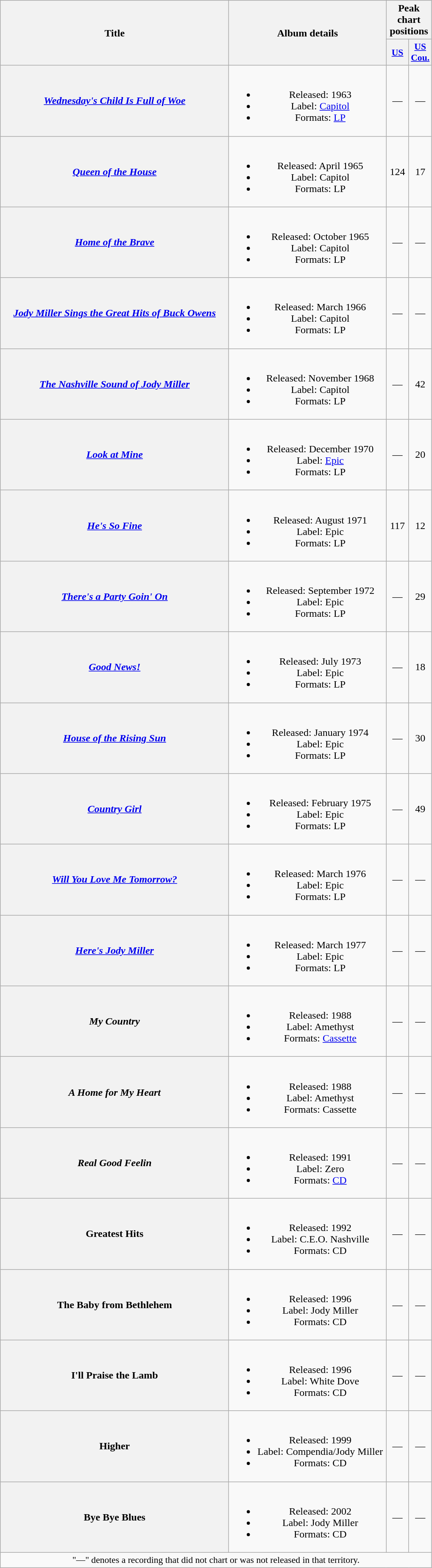<table class="wikitable plainrowheaders" style="text-align:center;" border="1">
<tr>
<th scope="col" rowspan="2" style="width:22em;">Title</th>
<th scope="col" rowspan="2" style="width:15em;">Album details</th>
<th scope="col" colspan="2">Peak chart<br>positions</th>
</tr>
<tr>
<th scope="col" style="width:2em;font-size:90%;"><a href='#'>US</a><br></th>
<th scope="col" style="width:2em;font-size:90%;"><a href='#'>US<br>Cou.</a><br></th>
</tr>
<tr>
<th scope="row"><em><a href='#'>Wednesday's Child Is Full of Woe</a></em></th>
<td><br><ul><li>Released: 1963</li><li>Label: <a href='#'>Capitol</a></li><li>Formats: <a href='#'>LP</a></li></ul></td>
<td>—</td>
<td>—</td>
</tr>
<tr>
<th scope="row"><em><a href='#'>Queen of the House</a></em></th>
<td><br><ul><li>Released: April 1965</li><li>Label: Capitol</li><li>Formats: LP</li></ul></td>
<td>124</td>
<td>17</td>
</tr>
<tr>
<th scope="row"><em><a href='#'>Home of the Brave</a></em></th>
<td><br><ul><li>Released: October 1965</li><li>Label: Capitol</li><li>Formats: LP</li></ul></td>
<td>—</td>
<td>—</td>
</tr>
<tr>
<th scope="row"><em><a href='#'>Jody Miller Sings the Great Hits of Buck Owens</a></em></th>
<td><br><ul><li>Released: March 1966</li><li>Label: Capitol</li><li>Formats: LP</li></ul></td>
<td>—</td>
<td>—</td>
</tr>
<tr>
<th scope="row"><em><a href='#'>The Nashville Sound of Jody Miller</a></em></th>
<td><br><ul><li>Released: November 1968</li><li>Label: Capitol</li><li>Formats: LP</li></ul></td>
<td>—</td>
<td>42</td>
</tr>
<tr>
<th scope="row"><em><a href='#'>Look at Mine</a></em></th>
<td><br><ul><li>Released: December 1970</li><li>Label: <a href='#'>Epic</a></li><li>Formats: LP</li></ul></td>
<td>—</td>
<td>20</td>
</tr>
<tr>
<th scope="row"><em><a href='#'>He's So Fine</a></em></th>
<td><br><ul><li>Released: August 1971</li><li>Label: Epic</li><li>Formats: LP</li></ul></td>
<td>117</td>
<td>12</td>
</tr>
<tr>
<th scope="row"><em><a href='#'>There's a Party Goin' On</a></em></th>
<td><br><ul><li>Released: September 1972</li><li>Label: Epic</li><li>Formats: LP</li></ul></td>
<td>—</td>
<td>29</td>
</tr>
<tr>
<th scope="row"><em><a href='#'>Good News!</a></em></th>
<td><br><ul><li>Released: July 1973</li><li>Label: Epic</li><li>Formats: LP</li></ul></td>
<td>—</td>
<td>18</td>
</tr>
<tr>
<th scope="row"><em><a href='#'>House of the Rising Sun</a></em></th>
<td><br><ul><li>Released: January 1974</li><li>Label: Epic</li><li>Formats: LP</li></ul></td>
<td>—</td>
<td>30</td>
</tr>
<tr>
<th scope="row"><em><a href='#'>Country Girl</a></em></th>
<td><br><ul><li>Released: February 1975</li><li>Label: Epic</li><li>Formats: LP</li></ul></td>
<td>—</td>
<td>49</td>
</tr>
<tr>
<th scope="row"><em><a href='#'>Will You Love Me Tomorrow?</a></em></th>
<td><br><ul><li>Released: March 1976</li><li>Label: Epic</li><li>Formats: LP</li></ul></td>
<td>—</td>
<td>—</td>
</tr>
<tr>
<th scope="row"><em><a href='#'>Here's Jody Miller</a></em></th>
<td><br><ul><li>Released: March 1977</li><li>Label: Epic</li><li>Formats: LP</li></ul></td>
<td>—</td>
<td>—</td>
</tr>
<tr>
<th scope="row"><em>My Country</em></th>
<td><br><ul><li>Released: 1988</li><li>Label: Amethyst</li><li>Formats: <a href='#'>Cassette</a></li></ul></td>
<td>—</td>
<td>—</td>
</tr>
<tr>
<th scope="row"><em>A Home for My Heart</em></th>
<td><br><ul><li>Released: 1988</li><li>Label: Amethyst</li><li>Formats: Cassette</li></ul></td>
<td>—</td>
<td>—</td>
</tr>
<tr>
<th scope="row"><em>Real Good Feelin<strong><br></th>
<td><br><ul><li>Released: 1991</li><li>Label: Zero</li><li>Formats: <a href='#'>CD</a></li></ul></td>
<td>—</td>
<td>—</td>
</tr>
<tr>
<th scope="row"></em>Greatest Hits<em><br></th>
<td><br><ul><li>Released: 1992</li><li>Label: C.E.O. Nashville</li><li>Formats: CD</li></ul></td>
<td>—</td>
<td>—</td>
</tr>
<tr>
<th scope="row"></em>The Baby from Bethlehem<em></th>
<td><br><ul><li>Released: 1996</li><li>Label: Jody Miller</li><li>Formats: CD</li></ul></td>
<td>—</td>
<td>—</td>
</tr>
<tr>
<th scope="row"></em>I'll Praise the Lamb<em></th>
<td><br><ul><li>Released: 1996</li><li>Label: White Dove</li><li>Formats: CD</li></ul></td>
<td>—</td>
<td>—</td>
</tr>
<tr>
<th scope="row"></em>Higher<em></th>
<td><br><ul><li>Released: 1999</li><li>Label: Compendia/Jody Miller</li><li>Formats: CD</li></ul></td>
<td>—</td>
<td>—</td>
</tr>
<tr>
<th scope="row"></em>Bye Bye Blues<em></th>
<td><br><ul><li>Released: 2002</li><li>Label: Jody Miller</li><li>Formats: CD</li></ul></td>
<td>—</td>
<td>—</td>
</tr>
<tr>
<td colspan="4" style="font-size:90%">"—" denotes a recording that did not chart or was not released in that territory.</td>
</tr>
</table>
